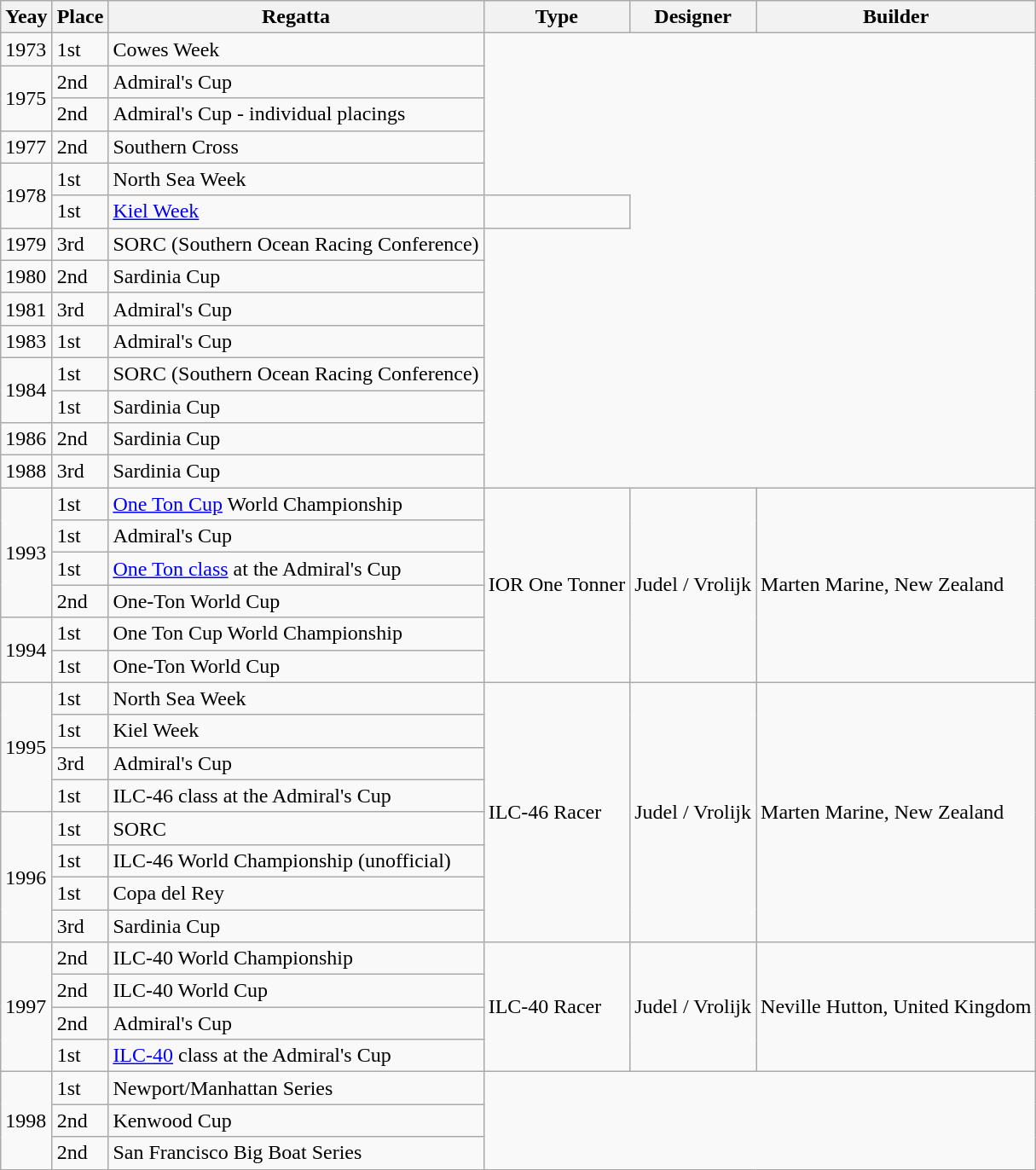<table class="wikitable sortable">
<tr>
<th>Yeay</th>
<th>Place</th>
<th>Regatta</th>
<th>Type</th>
<th>Designer</th>
<th>Builder</th>
</tr>
<tr>
<td>1973</td>
<td>1st</td>
<td>Cowes Week</td>
</tr>
<tr>
<td rowspan=2>1975</td>
<td>2nd</td>
<td>Admiral's Cup</td>
</tr>
<tr>
<td>2nd</td>
<td>Admiral's Cup - individual placings</td>
</tr>
<tr>
<td>1977</td>
<td>2nd</td>
<td>Southern Cross</td>
</tr>
<tr>
<td rowspan=2>1978</td>
<td>1st</td>
<td>North Sea Week</td>
</tr>
<tr>
<td>1st</td>
<td><a href='#'>Kiel Week</a></td>
<td></td>
</tr>
<tr>
<td>1979</td>
<td>3rd</td>
<td>SORC (Southern Ocean Racing Conference)</td>
</tr>
<tr>
<td>1980</td>
<td>2nd</td>
<td>Sardinia Cup</td>
</tr>
<tr>
<td>1981</td>
<td>3rd</td>
<td>Admiral's Cup</td>
</tr>
<tr>
<td>1983</td>
<td>1st</td>
<td>Admiral's Cup</td>
</tr>
<tr>
<td rowspan=2>1984</td>
<td>1st</td>
<td>SORC (Southern Ocean Racing Conference)</td>
</tr>
<tr>
<td>1st</td>
<td>Sardinia Cup</td>
</tr>
<tr>
<td>1986</td>
<td>2nd</td>
<td>Sardinia Cup</td>
</tr>
<tr>
<td>1988</td>
<td>3rd</td>
<td>Sardinia Cup</td>
</tr>
<tr>
<td rowspan=4>1993</td>
<td>1st</td>
<td><a href='#'>One Ton Cup</a> World Championship</td>
<td rowspan=6>IOR One Tonner</td>
<td rowspan=6>Judel / Vrolijk</td>
<td rowspan=6>Marten Marine, New Zealand</td>
</tr>
<tr>
<td>1st</td>
<td>Admiral's Cup</td>
</tr>
<tr>
<td>1st</td>
<td><a href='#'>One Ton class</a> at the Admiral's Cup</td>
</tr>
<tr>
<td>2nd</td>
<td>One-Ton World Cup</td>
</tr>
<tr>
<td rowspan=2>1994</td>
<td>1st</td>
<td>One Ton Cup World Championship</td>
</tr>
<tr>
<td>1st</td>
<td>One-Ton World Cup</td>
</tr>
<tr>
<td rowspan=4>1995</td>
<td>1st</td>
<td>North Sea Week</td>
<td rowspan=8>ILC-46 Racer</td>
<td rowspan=8>Judel / Vrolijk</td>
<td rowspan=8>Marten Marine, New Zealand</td>
</tr>
<tr>
<td>1st</td>
<td>Kiel Week</td>
</tr>
<tr>
<td>3rd</td>
<td>Admiral's Cup</td>
</tr>
<tr>
<td>1st</td>
<td>ILC-46 class at the Admiral's Cup</td>
</tr>
<tr>
<td rowspan=4>1996</td>
<td>1st</td>
<td>SORC</td>
</tr>
<tr>
<td>1st</td>
<td>ILC-46 World Championship (unofficial)</td>
</tr>
<tr>
<td>1st</td>
<td>Copa del Rey</td>
</tr>
<tr>
<td>3rd</td>
<td>Sardinia Cup</td>
</tr>
<tr>
<td rowspan=4>1997</td>
<td>2nd</td>
<td>ILC-40 World Championship</td>
<td rowspan=4>ILC-40 Racer</td>
<td rowspan=4>Judel / Vrolijk</td>
<td rowspan=4>Neville Hutton, United Kingdom</td>
</tr>
<tr>
<td>2nd</td>
<td>ILC-40 World Cup</td>
</tr>
<tr>
<td>2nd</td>
<td>Admiral's Cup</td>
</tr>
<tr>
<td>1st</td>
<td><a href='#'>ILC-40</a> class at the Admiral's Cup</td>
</tr>
<tr>
<td rowspan=3>1998</td>
<td>1st</td>
<td>Newport/Manhattan Series</td>
</tr>
<tr>
<td>2nd</td>
<td>Kenwood Cup</td>
</tr>
<tr>
<td>2nd</td>
<td>San Francisco Big Boat Series</td>
</tr>
</table>
